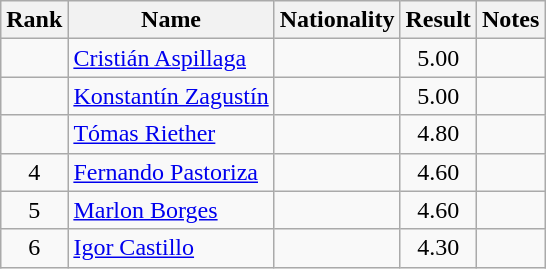<table class="wikitable sortable" style="text-align:center">
<tr>
<th>Rank</th>
<th>Name</th>
<th>Nationality</th>
<th>Result</th>
<th>Notes</th>
</tr>
<tr>
<td></td>
<td align=left><a href='#'>Cristián Aspillaga</a></td>
<td align=left></td>
<td>5.00</td>
<td></td>
</tr>
<tr>
<td></td>
<td align=left><a href='#'>Konstantín Zagustín</a></td>
<td align=left></td>
<td>5.00</td>
<td></td>
</tr>
<tr>
<td></td>
<td align=left><a href='#'>Tómas Riether</a></td>
<td align=left></td>
<td>4.80</td>
<td></td>
</tr>
<tr>
<td>4</td>
<td align=left><a href='#'>Fernando Pastoriza</a></td>
<td align=left></td>
<td>4.60</td>
<td></td>
</tr>
<tr>
<td>5</td>
<td align=left><a href='#'>Marlon Borges</a></td>
<td align=left></td>
<td>4.60</td>
<td></td>
</tr>
<tr>
<td>6</td>
<td align=left><a href='#'>Igor Castillo</a></td>
<td align=left></td>
<td>4.30</td>
<td></td>
</tr>
</table>
